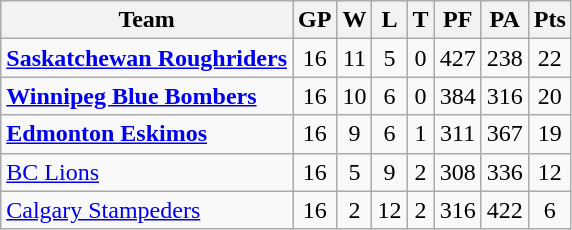<table class="wikitable">
<tr>
<th>Team</th>
<th>GP</th>
<th>W</th>
<th>L</th>
<th>T</th>
<th>PF</th>
<th>PA</th>
<th>Pts</th>
</tr>
<tr align="center">
<td align="left"><strong><a href='#'>Saskatchewan Roughriders</a></strong></td>
<td>16</td>
<td>11</td>
<td>5</td>
<td>0</td>
<td>427</td>
<td>238</td>
<td>22</td>
</tr>
<tr align="center">
<td align="left"><strong><a href='#'>Winnipeg Blue Bombers</a></strong></td>
<td>16</td>
<td>10</td>
<td>6</td>
<td>0</td>
<td>384</td>
<td>316</td>
<td>20</td>
</tr>
<tr align="center">
<td align="left"><strong><a href='#'>Edmonton Eskimos</a></strong></td>
<td>16</td>
<td>9</td>
<td>6</td>
<td>1</td>
<td>311</td>
<td>367</td>
<td>19</td>
</tr>
<tr align="center">
<td align="left"><a href='#'>BC Lions</a></td>
<td>16</td>
<td>5</td>
<td>9</td>
<td>2</td>
<td>308</td>
<td>336</td>
<td>12</td>
</tr>
<tr align="center">
<td align="left"><a href='#'>Calgary Stampeders</a></td>
<td>16</td>
<td>2</td>
<td>12</td>
<td>2</td>
<td>316</td>
<td>422</td>
<td>6</td>
</tr>
</table>
